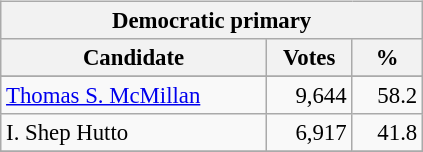<table class="wikitable" align="left" style="margin: 1em 1em 1em 0; font-size: 95%;">
<tr>
<th colspan="3">Democratic primary</th>
</tr>
<tr>
<th colspan="1" style="width: 170px">Candidate</th>
<th style="width: 50px">Votes</th>
<th style="width: 40px">%</th>
</tr>
<tr>
</tr>
<tr>
<td><a href='#'>Thomas S. McMillan</a></td>
<td align="right">9,644</td>
<td align="right">58.2</td>
</tr>
<tr>
<td>I. Shep Hutto</td>
<td align="right">6,917</td>
<td align="right">41.8</td>
</tr>
<tr>
</tr>
</table>
